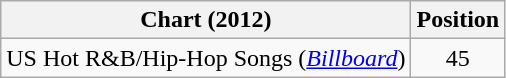<table class="wikitable">
<tr>
<th scope="col">Chart (2012)</th>
<th scope="col">Position</th>
</tr>
<tr>
<td>US Hot R&B/Hip-Hop Songs (<em><a href='#'>Billboard</a></em>)</td>
<td style="text-align:center;">45</td>
</tr>
</table>
